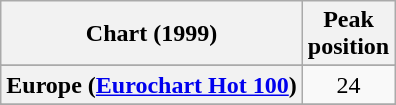<table class="wikitable sortable plainrowheaders" style="text-align:center">
<tr>
<th scope="col">Chart (1999)</th>
<th scope="col">Peak<br>position</th>
</tr>
<tr>
</tr>
<tr>
<th scope="row">Europe (<a href='#'>Eurochart Hot 100</a>)</th>
<td>24</td>
</tr>
<tr>
</tr>
<tr>
</tr>
<tr>
</tr>
</table>
